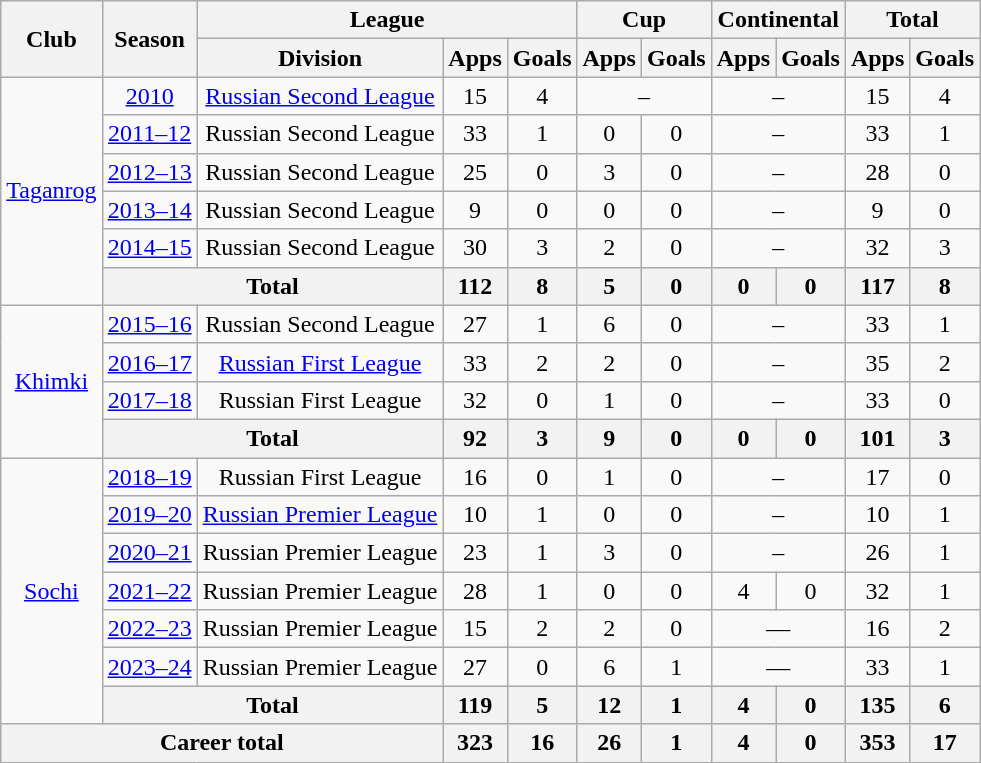<table class="wikitable" style="text-align: center;">
<tr>
<th rowspan=2>Club</th>
<th rowspan=2>Season</th>
<th colspan=3>League</th>
<th colspan=2>Cup</th>
<th colspan=2>Continental</th>
<th colspan=2>Total</th>
</tr>
<tr>
<th>Division</th>
<th>Apps</th>
<th>Goals</th>
<th>Apps</th>
<th>Goals</th>
<th>Apps</th>
<th>Goals</th>
<th>Apps</th>
<th>Goals</th>
</tr>
<tr>
<td rowspan="6"><a href='#'>Taganrog</a></td>
<td><a href='#'>2010</a></td>
<td><a href='#'>Russian Second League</a></td>
<td>15</td>
<td>4</td>
<td colspan=2>–</td>
<td colspan=2>–</td>
<td>15</td>
<td>4</td>
</tr>
<tr>
<td><a href='#'>2011–12</a></td>
<td>Russian Second League</td>
<td>33</td>
<td>1</td>
<td>0</td>
<td>0</td>
<td colspan=2>–</td>
<td>33</td>
<td>1</td>
</tr>
<tr>
<td><a href='#'>2012–13</a></td>
<td>Russian Second League</td>
<td>25</td>
<td>0</td>
<td>3</td>
<td>0</td>
<td colspan=2>–</td>
<td>28</td>
<td>0</td>
</tr>
<tr>
<td><a href='#'>2013–14</a></td>
<td>Russian Second League</td>
<td>9</td>
<td>0</td>
<td>0</td>
<td>0</td>
<td colspan=2>–</td>
<td>9</td>
<td>0</td>
</tr>
<tr>
<td><a href='#'>2014–15</a></td>
<td>Russian Second League</td>
<td>30</td>
<td>3</td>
<td>2</td>
<td>0</td>
<td colspan=2>–</td>
<td>32</td>
<td>3</td>
</tr>
<tr>
<th colspan=2>Total</th>
<th>112</th>
<th>8</th>
<th>5</th>
<th>0</th>
<th>0</th>
<th>0</th>
<th>117</th>
<th>8</th>
</tr>
<tr>
<td rowspan="4"><a href='#'>Khimki</a></td>
<td><a href='#'>2015–16</a></td>
<td>Russian Second League</td>
<td>27</td>
<td>1</td>
<td>6</td>
<td>0</td>
<td colspan=2>–</td>
<td>33</td>
<td>1</td>
</tr>
<tr>
<td><a href='#'>2016–17</a></td>
<td><a href='#'>Russian First League</a></td>
<td>33</td>
<td>2</td>
<td>2</td>
<td>0</td>
<td colspan=2>–</td>
<td>35</td>
<td>2</td>
</tr>
<tr>
<td><a href='#'>2017–18</a></td>
<td>Russian First League</td>
<td>32</td>
<td>0</td>
<td>1</td>
<td>0</td>
<td colspan=2>–</td>
<td>33</td>
<td>0</td>
</tr>
<tr>
<th colspan=2>Total</th>
<th>92</th>
<th>3</th>
<th>9</th>
<th>0</th>
<th>0</th>
<th>0</th>
<th>101</th>
<th>3</th>
</tr>
<tr>
<td rowspan="7"><a href='#'>Sochi</a></td>
<td><a href='#'>2018–19</a></td>
<td>Russian First League</td>
<td>16</td>
<td>0</td>
<td>1</td>
<td>0</td>
<td colspan=2>–</td>
<td>17</td>
<td>0</td>
</tr>
<tr>
<td><a href='#'>2019–20</a></td>
<td><a href='#'>Russian Premier League</a></td>
<td>10</td>
<td>1</td>
<td>0</td>
<td>0</td>
<td colspan=2>–</td>
<td>10</td>
<td>1</td>
</tr>
<tr>
<td><a href='#'>2020–21</a></td>
<td>Russian Premier League</td>
<td>23</td>
<td>1</td>
<td>3</td>
<td>0</td>
<td colspan=2>–</td>
<td>26</td>
<td>1</td>
</tr>
<tr>
<td><a href='#'>2021–22</a></td>
<td>Russian Premier League</td>
<td>28</td>
<td>1</td>
<td>0</td>
<td>0</td>
<td>4</td>
<td>0</td>
<td>32</td>
<td>1</td>
</tr>
<tr>
<td><a href='#'>2022–23</a></td>
<td>Russian Premier League</td>
<td>15</td>
<td>2</td>
<td>2</td>
<td>0</td>
<td colspan="2">—</td>
<td>16</td>
<td>2</td>
</tr>
<tr>
<td><a href='#'>2023–24</a></td>
<td>Russian Premier League</td>
<td>27</td>
<td>0</td>
<td>6</td>
<td>1</td>
<td colspan="2">—</td>
<td>33</td>
<td>1</td>
</tr>
<tr>
<th colspan=2>Total</th>
<th>119</th>
<th>5</th>
<th>12</th>
<th>1</th>
<th>4</th>
<th>0</th>
<th>135</th>
<th>6</th>
</tr>
<tr>
<th colspan=3>Career total</th>
<th>323</th>
<th>16</th>
<th>26</th>
<th>1</th>
<th>4</th>
<th>0</th>
<th>353</th>
<th>17</th>
</tr>
</table>
